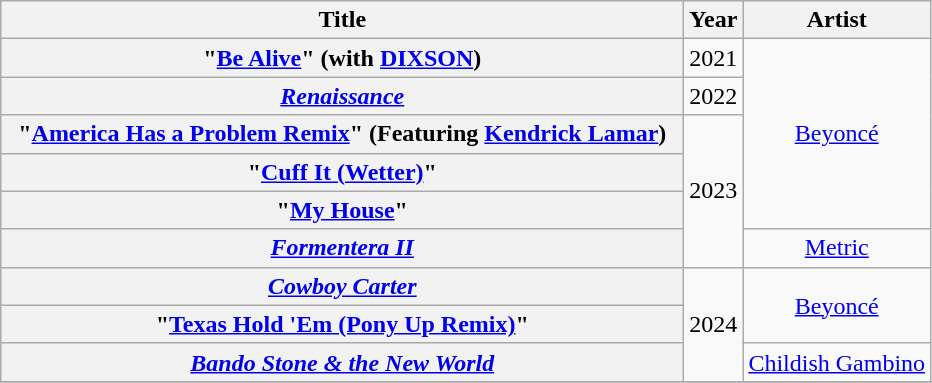<table class="wikitable plainrowheaders" style="text-align:center;">
<tr>
<th scope="col" style="width:28em;">Title</th>
<th scope="col">Year</th>
<th scope="col">Artist</th>
</tr>
<tr>
<th scope="row">"<a href='#'>Be Alive</a>" (with <a href='#'>DIXSON</a>)</th>
<td>2021</td>
<td rowspan="5"><a href='#'>Beyoncé</a></td>
</tr>
<tr>
<th scope="row"><em><a href='#'>Renaissance</a></em></th>
<td>2022</td>
</tr>
<tr>
<th scope="row">"<a href='#'>America Has a Problem Remix</a>" (Featuring <a href='#'>Kendrick Lamar</a>)</th>
<td rowspan="4">2023</td>
</tr>
<tr>
<th scope="row">"<a href='#'>Cuff It (Wetter)</a>"</th>
</tr>
<tr>
<th scope="row">"<a href='#'>My House</a>"</th>
</tr>
<tr>
<th scope="row"><em><a href='#'>Formentera II</a></em></th>
<td><a href='#'>Metric</a></td>
</tr>
<tr>
<th scope="row"><em><a href='#'>Cowboy Carter</a></em></th>
<td rowspan="3">2024</td>
<td rowspan="2"><a href='#'>Beyoncé</a></td>
</tr>
<tr>
<th scope="row">"<a href='#'>Texas Hold 'Em (Pony Up Remix)</a>"</th>
</tr>
<tr>
<th scope="row"><em><a href='#'>Bando Stone & the New World</a></em></th>
<td><a href='#'>Childish Gambino</a></td>
</tr>
<tr>
</tr>
</table>
